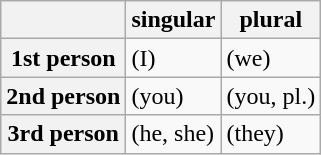<table class="wikitable">
<tr>
<th></th>
<th>singular</th>
<th>plural</th>
</tr>
<tr>
<th>1st person</th>
<td> (I)</td>
<td> (we)</td>
</tr>
<tr>
<th>2nd person</th>
<td> (you)</td>
<td> (you, pl.)</td>
</tr>
<tr>
<th>3rd person</th>
<td> (he, she)</td>
<td> (they)</td>
</tr>
</table>
